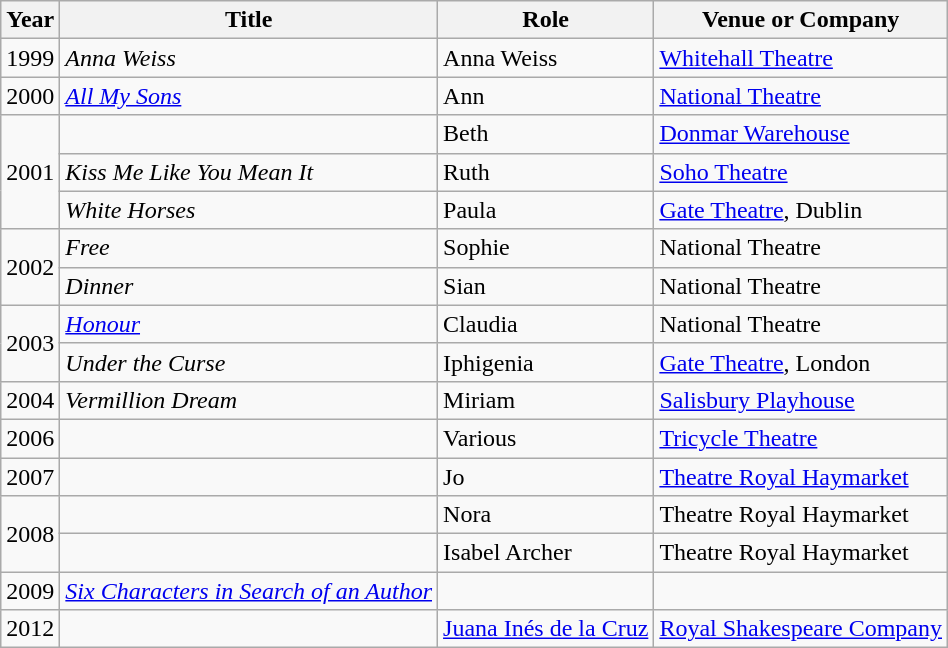<table class="wikitable sortable">
<tr>
<th>Year</th>
<th>Title</th>
<th>Role</th>
<th>Venue or Company</th>
</tr>
<tr>
<td>1999</td>
<td><em>Anna Weiss</em></td>
<td>Anna Weiss</td>
<td><a href='#'>Whitehall Theatre</a></td>
</tr>
<tr>
<td>2000</td>
<td><em><a href='#'>All My Sons</a></em></td>
<td>Ann</td>
<td><a href='#'>National Theatre</a></td>
</tr>
<tr>
<td rowspan="3">2001</td>
<td><em></em></td>
<td>Beth</td>
<td><a href='#'>Donmar Warehouse</a></td>
</tr>
<tr>
<td><em>Kiss Me Like You Mean It</em></td>
<td>Ruth</td>
<td><a href='#'>Soho Theatre</a></td>
</tr>
<tr>
<td><em>White Horses</em></td>
<td>Paula</td>
<td><a href='#'>Gate Theatre</a>, Dublin</td>
</tr>
<tr>
<td rowspan="2">2002</td>
<td><em>Free</em></td>
<td>Sophie</td>
<td>National Theatre</td>
</tr>
<tr>
<td><em>Dinner</em></td>
<td>Sian</td>
<td>National Theatre</td>
</tr>
<tr>
<td rowspan="2">2003</td>
<td><em><a href='#'>Honour</a></em></td>
<td>Claudia</td>
<td>National Theatre</td>
</tr>
<tr>
<td><em>Under the Curse</em></td>
<td>Iphigenia</td>
<td><a href='#'>Gate Theatre</a>, London</td>
</tr>
<tr>
<td>2004</td>
<td><em>Vermillion Dream</em></td>
<td>Miriam</td>
<td><a href='#'>Salisbury Playhouse</a></td>
</tr>
<tr>
<td>2006</td>
<td><em></em></td>
<td>Various</td>
<td><a href='#'>Tricycle Theatre</a></td>
</tr>
<tr>
<td>2007</td>
<td><em></em></td>
<td>Jo</td>
<td><a href='#'>Theatre Royal Haymarket</a></td>
</tr>
<tr>
<td rowspan="2">2008</td>
<td><em></em></td>
<td>Nora</td>
<td>Theatre Royal Haymarket</td>
</tr>
<tr>
<td><em></em></td>
<td>Isabel Archer</td>
<td>Theatre Royal Haymarket</td>
</tr>
<tr>
<td>2009</td>
<td><em><a href='#'>Six Characters in Search of an Author</a></em></td>
<td></td>
<td></td>
</tr>
<tr>
<td>2012</td>
<td><em></em></td>
<td><a href='#'>Juana Inés de la Cruz</a></td>
<td><a href='#'>Royal Shakespeare Company</a></td>
</tr>
</table>
